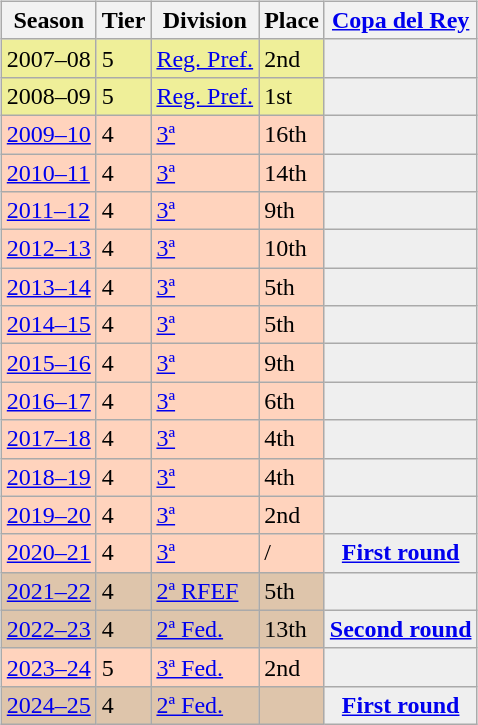<table>
<tr>
<td valign=top width=0%><br><table class="wikitable">
<tr style="background:#f0f6fa;">
<th>Season</th>
<th>Tier</th>
<th>Division</th>
<th>Place</th>
<th><a href='#'>Copa del Rey</a></th>
</tr>
<tr>
<td style="background:#EFEF99;">2007–08</td>
<td style="background:#EFEF99;">5</td>
<td style="background:#EFEF99;"><a href='#'>Reg. Pref.</a></td>
<td style="background:#EFEF99;">2nd</td>
<th style="background:#efefef;"></th>
</tr>
<tr>
<td style="background:#EFEF99;">2008–09</td>
<td style="background:#EFEF99;">5</td>
<td style="background:#EFEF99;"><a href='#'>Reg. Pref.</a></td>
<td style="background:#EFEF99;">1st</td>
<th style="background:#efefef;"></th>
</tr>
<tr>
<td style="background:#FFD3BD;"><a href='#'>2009–10</a></td>
<td style="background:#FFD3BD;">4</td>
<td style="background:#FFD3BD;"><a href='#'>3ª</a></td>
<td style="background:#FFD3BD;">16th</td>
<td style="background:#efefef;"></td>
</tr>
<tr>
<td style="background:#FFD3BD;"><a href='#'>2010–11</a></td>
<td style="background:#FFD3BD;">4</td>
<td style="background:#FFD3BD;"><a href='#'>3ª</a></td>
<td style="background:#FFD3BD;">14th</td>
<td style="background:#efefef;"></td>
</tr>
<tr>
<td style="background:#FFD3BD;"><a href='#'>2011–12</a></td>
<td style="background:#FFD3BD;">4</td>
<td style="background:#FFD3BD;"><a href='#'>3ª</a></td>
<td style="background:#FFD3BD;">9th</td>
<td style="background:#efefef;"></td>
</tr>
<tr>
<td style="background:#FFD3BD;"><a href='#'>2012–13</a></td>
<td style="background:#FFD3BD;">4</td>
<td style="background:#FFD3BD;"><a href='#'>3ª</a></td>
<td style="background:#FFD3BD;">10th</td>
<td style="background:#efefef;"></td>
</tr>
<tr>
<td style="background:#FFD3BD;"><a href='#'>2013–14</a></td>
<td style="background:#FFD3BD;">4</td>
<td style="background:#FFD3BD;"><a href='#'>3ª</a></td>
<td style="background:#FFD3BD;">5th</td>
<td style="background:#efefef;"></td>
</tr>
<tr>
<td style="background:#FFD3BD;"><a href='#'>2014–15</a></td>
<td style="background:#FFD3BD;">4</td>
<td style="background:#FFD3BD;"><a href='#'>3ª</a></td>
<td style="background:#FFD3BD;">5th</td>
<td style="background:#efefef;"></td>
</tr>
<tr>
<td style="background:#FFD3BD;"><a href='#'>2015–16</a></td>
<td style="background:#FFD3BD;">4</td>
<td style="background:#FFD3BD;"><a href='#'>3ª</a></td>
<td style="background:#FFD3BD;">9th</td>
<td style="background:#efefef;"></td>
</tr>
<tr>
<td style="background:#FFD3BD;"><a href='#'>2016–17</a></td>
<td style="background:#FFD3BD;">4</td>
<td style="background:#FFD3BD;"><a href='#'>3ª</a></td>
<td style="background:#FFD3BD;">6th</td>
<td style="background:#efefef;"></td>
</tr>
<tr>
<td style="background:#FFD3BD;"><a href='#'>2017–18</a></td>
<td style="background:#FFD3BD;">4</td>
<td style="background:#FFD3BD;"><a href='#'>3ª</a></td>
<td style="background:#FFD3BD;">4th</td>
<td style="background:#efefef;"></td>
</tr>
<tr>
<td style="background:#FFD3BD;"><a href='#'>2018–19</a></td>
<td style="background:#FFD3BD;">4</td>
<td style="background:#FFD3BD;"><a href='#'>3ª</a></td>
<td style="background:#FFD3BD;">4th</td>
<td style="background:#efefef;"></td>
</tr>
<tr>
<td style="background:#FFD3BD;"><a href='#'>2019–20</a></td>
<td style="background:#FFD3BD;">4</td>
<td style="background:#FFD3BD;"><a href='#'>3ª</a></td>
<td style="background:#FFD3BD;">2nd</td>
<th style="background:#efefef;"></th>
</tr>
<tr>
<td style="background:#FFD3BD;"><a href='#'>2020–21</a></td>
<td style="background:#FFD3BD;">4</td>
<td style="background:#FFD3BD;"><a href='#'>3ª</a></td>
<td style="background:#FFD3BD;"> / </td>
<th style="background:#efefef;"><a href='#'>First round</a></th>
</tr>
<tr>
<td style="background:#DEC5AB;"><a href='#'>2021–22</a></td>
<td style="background:#DEC5AB;">4</td>
<td style="background:#DEC5AB;"><a href='#'>2ª RFEF</a></td>
<td style="background:#DEC5AB;">5th</td>
<th style="background:#efefef;"></th>
</tr>
<tr>
<td style="background:#DEC5AB;"><a href='#'>2022–23</a></td>
<td style="background:#DEC5AB;">4</td>
<td style="background:#DEC5AB;"><a href='#'>2ª Fed.</a></td>
<td style="background:#DEC5AB;">13th</td>
<th style="background:#efefef;"><a href='#'>Second round</a></th>
</tr>
<tr>
<td style="background:#FFD3BD;"><a href='#'>2023–24</a></td>
<td style="background:#FFD3BD;">5</td>
<td style="background:#FFD3BD;"><a href='#'>3ª Fed.</a></td>
<td style="background:#FFD3BD;">2nd</td>
<th style="background:#efefef;"></th>
</tr>
<tr>
<td style="background:#DEC5AB;"><a href='#'>2024–25</a></td>
<td style="background:#DEC5AB;">4</td>
<td style="background:#DEC5AB;"><a href='#'>2ª Fed.</a></td>
<td style="background:#DEC5AB;"></td>
<th style="background:#efefef;"><a href='#'>First round</a></th>
</tr>
</table>
</td>
</tr>
</table>
